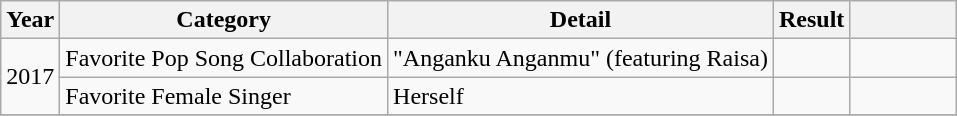<table class="wikitable">
<tr>
<th>Year</th>
<th>Category</th>
<th>Detail</th>
<th>Result</th>
<th scope="col" style="width:4em;"></th>
</tr>
<tr>
<td align="center" rowspan="2">2017</td>
<td>Favorite Pop Song Collaboration</td>
<td>"Anganku Anganmu" (featuring Raisa)</td>
<td></td>
<td rowspan="1" scope="row" style="text-align:center"></td>
</tr>
<tr>
<td>Favorite Female Singer</td>
<td>Herself</td>
<td></td>
<td rowspan="1" scope="row" style="text-align:center"></td>
</tr>
<tr>
</tr>
</table>
